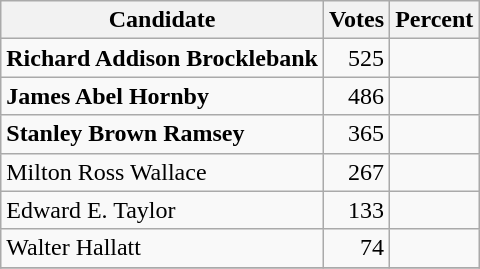<table class="wikitable">
<tr>
<th>Candidate</th>
<th>Votes</th>
<th>Percent</th>
</tr>
<tr>
<td style="font-weight:bold;">Richard Addison Brocklebank</td>
<td style="text-align:right;">525</td>
<td style="text-align:right;"></td>
</tr>
<tr>
<td style="font-weight:bold;">James Abel Hornby</td>
<td style="text-align:right;">486</td>
<td style="text-align:right;"></td>
</tr>
<tr>
<td style="font-weight:bold;">Stanley Brown Ramsey</td>
<td style="text-align:right;">365</td>
<td style="text-align:right;"></td>
</tr>
<tr>
<td>Milton Ross Wallace</td>
<td style="text-align:right;">267</td>
<td style="text-align:right;"></td>
</tr>
<tr>
<td>Edward E. Taylor</td>
<td style="text-align:right;">133</td>
<td style="text-align:right;"></td>
</tr>
<tr>
<td>Walter Hallatt</td>
<td style="text-align:right;">74</td>
<td style="text-align:right;"></td>
</tr>
<tr>
</tr>
</table>
